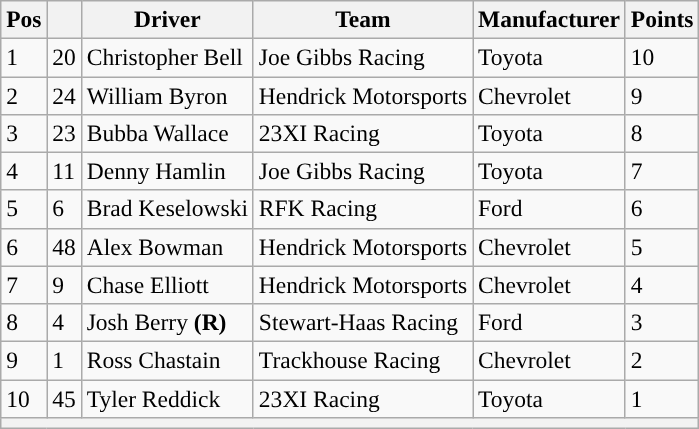<table class="wikitable" style="font-size:98%">
<tr>
<th>Pos</th>
<th></th>
<th>Driver</th>
<th>Team</th>
<th>Manufacturer</th>
<th>Points</th>
</tr>
<tr>
<td>1</td>
<td>20</td>
<td>Christopher Bell</td>
<td>Joe Gibbs Racing</td>
<td>Toyota</td>
<td>10</td>
</tr>
<tr>
<td>2</td>
<td>24</td>
<td>William Byron</td>
<td>Hendrick Motorsports</td>
<td>Chevrolet</td>
<td>9</td>
</tr>
<tr>
<td>3</td>
<td>23</td>
<td>Bubba Wallace</td>
<td>23XI Racing</td>
<td>Toyota</td>
<td>8</td>
</tr>
<tr>
<td>4</td>
<td>11</td>
<td>Denny Hamlin</td>
<td>Joe Gibbs Racing</td>
<td>Toyota</td>
<td>7</td>
</tr>
<tr>
<td>5</td>
<td>6</td>
<td>Brad Keselowski</td>
<td>RFK Racing</td>
<td>Ford</td>
<td>6</td>
</tr>
<tr>
<td>6</td>
<td>48</td>
<td>Alex Bowman</td>
<td>Hendrick Motorsports</td>
<td>Chevrolet</td>
<td>5</td>
</tr>
<tr>
<td>7</td>
<td>9</td>
<td>Chase Elliott</td>
<td>Hendrick Motorsports</td>
<td>Chevrolet</td>
<td>4</td>
</tr>
<tr>
<td>8</td>
<td>4</td>
<td>Josh Berry <strong>(R)</strong></td>
<td>Stewart-Haas Racing</td>
<td>Ford</td>
<td>3</td>
</tr>
<tr>
<td>9</td>
<td>1</td>
<td>Ross Chastain</td>
<td>Trackhouse Racing</td>
<td>Chevrolet</td>
<td>2</td>
</tr>
<tr>
<td>10</td>
<td>45</td>
<td>Tyler Reddick</td>
<td>23XI Racing</td>
<td>Toyota</td>
<td>1</td>
</tr>
<tr>
<th colspan="6"></th>
</tr>
</table>
